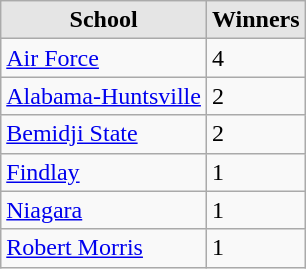<table class="wikitable">
<tr>
<th style="background:#e5e5e5;">School</th>
<th style="background:#e5e5e5;">Winners</th>
</tr>
<tr>
<td><a href='#'>Air Force</a></td>
<td>4</td>
</tr>
<tr>
<td><a href='#'>Alabama-Huntsville</a></td>
<td>2</td>
</tr>
<tr>
<td><a href='#'>Bemidji State</a></td>
<td>2</td>
</tr>
<tr>
<td><a href='#'>Findlay</a></td>
<td>1</td>
</tr>
<tr>
<td><a href='#'>Niagara</a></td>
<td>1</td>
</tr>
<tr>
<td><a href='#'>Robert Morris</a></td>
<td>1</td>
</tr>
</table>
